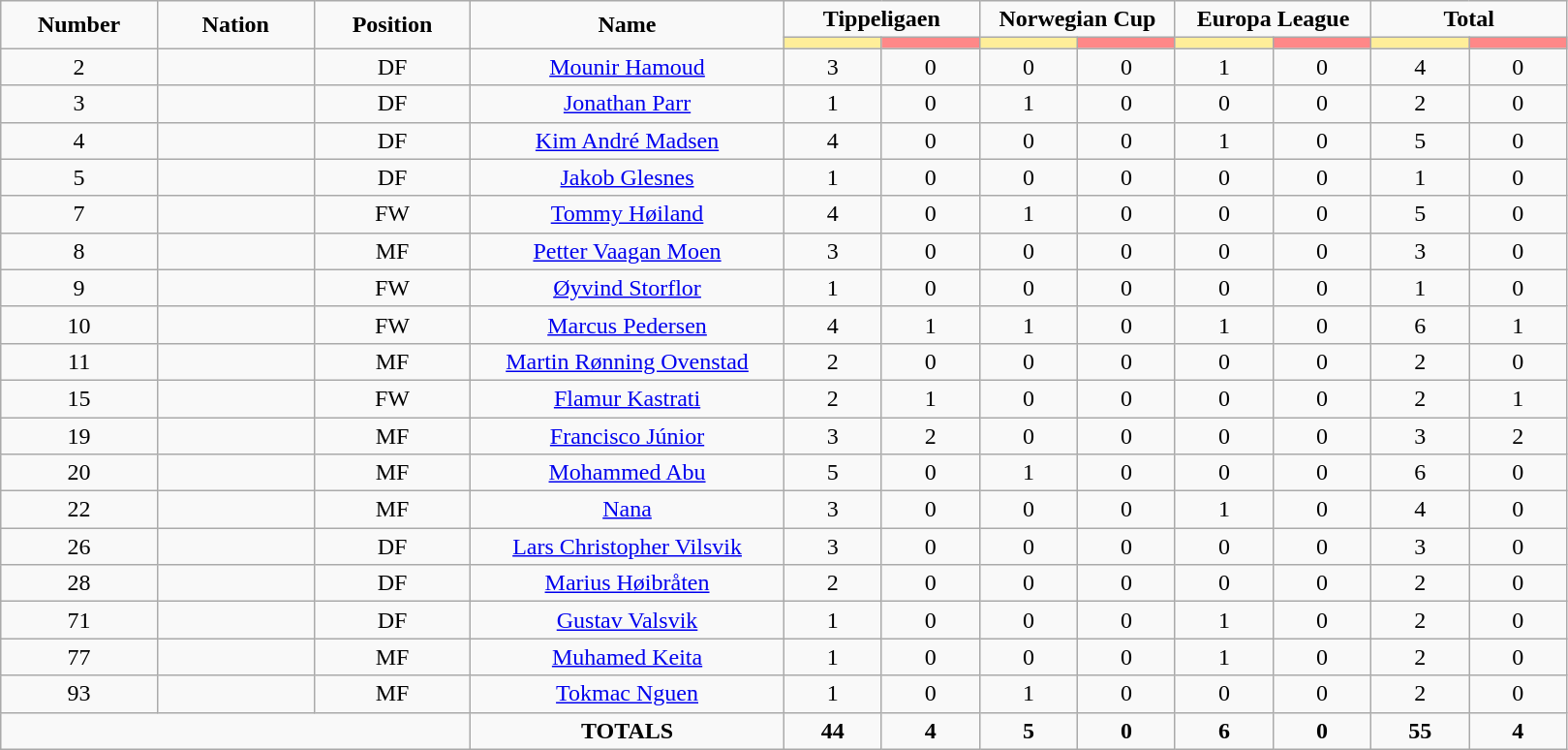<table class="wikitable" style="font-size: 100%; text-align: center;">
<tr>
<td rowspan="2" width="10%" align="center"><strong>Number</strong></td>
<td rowspan="2" width="10%" align="center"><strong>Nation</strong></td>
<td rowspan="2" width="10%" align="center"><strong>Position</strong></td>
<td rowspan="2" width="20%" align="center"><strong>Name</strong></td>
<td colspan="2" align="center"><strong>Tippeligaen</strong></td>
<td colspan="2" align="center"><strong>Norwegian Cup</strong></td>
<td colspan="2" align="center"><strong>Europa League</strong></td>
<td colspan="2" align="center"><strong>Total</strong></td>
</tr>
<tr>
<th width=60 style="background: #FFEE99"></th>
<th width=60 style="background: #FF8888"></th>
<th width=60 style="background: #FFEE99"></th>
<th width=60 style="background: #FF8888"></th>
<th width=60 style="background: #FFEE99"></th>
<th width=60 style="background: #FF8888"></th>
<th width=60 style="background: #FFEE99"></th>
<th width=60 style="background: #FF8888"></th>
</tr>
<tr>
<td>2</td>
<td></td>
<td>DF</td>
<td><a href='#'>Mounir Hamoud</a></td>
<td>3</td>
<td>0</td>
<td>0</td>
<td>0</td>
<td>1</td>
<td>0</td>
<td>4</td>
<td>0</td>
</tr>
<tr>
<td>3</td>
<td></td>
<td>DF</td>
<td><a href='#'>Jonathan Parr</a></td>
<td>1</td>
<td>0</td>
<td>1</td>
<td>0</td>
<td>0</td>
<td>0</td>
<td>2</td>
<td>0</td>
</tr>
<tr>
<td>4</td>
<td></td>
<td>DF</td>
<td><a href='#'>Kim André Madsen</a></td>
<td>4</td>
<td>0</td>
<td>0</td>
<td>0</td>
<td>1</td>
<td>0</td>
<td>5</td>
<td>0</td>
</tr>
<tr>
<td>5</td>
<td></td>
<td>DF</td>
<td><a href='#'>Jakob Glesnes</a></td>
<td>1</td>
<td>0</td>
<td>0</td>
<td>0</td>
<td>0</td>
<td>0</td>
<td>1</td>
<td>0</td>
</tr>
<tr>
<td>7</td>
<td></td>
<td>FW</td>
<td><a href='#'>Tommy Høiland</a></td>
<td>4</td>
<td>0</td>
<td>1</td>
<td>0</td>
<td>0</td>
<td>0</td>
<td>5</td>
<td>0</td>
</tr>
<tr>
<td>8</td>
<td></td>
<td>MF</td>
<td><a href='#'>Petter Vaagan Moen</a></td>
<td>3</td>
<td>0</td>
<td>0</td>
<td>0</td>
<td>0</td>
<td>0</td>
<td>3</td>
<td>0</td>
</tr>
<tr>
<td>9</td>
<td></td>
<td>FW</td>
<td><a href='#'>Øyvind Storflor</a></td>
<td>1</td>
<td>0</td>
<td>0</td>
<td>0</td>
<td>0</td>
<td>0</td>
<td>1</td>
<td>0</td>
</tr>
<tr>
<td>10</td>
<td></td>
<td>FW</td>
<td><a href='#'>Marcus Pedersen</a></td>
<td>4</td>
<td>1</td>
<td>1</td>
<td>0</td>
<td>1</td>
<td>0</td>
<td>6</td>
<td>1</td>
</tr>
<tr>
<td>11</td>
<td></td>
<td>MF</td>
<td><a href='#'>Martin Rønning Ovenstad</a></td>
<td>2</td>
<td>0</td>
<td>0</td>
<td>0</td>
<td>0</td>
<td>0</td>
<td>2</td>
<td>0</td>
</tr>
<tr>
<td>15</td>
<td></td>
<td>FW</td>
<td><a href='#'>Flamur Kastrati</a></td>
<td>2</td>
<td>1</td>
<td>0</td>
<td>0</td>
<td>0</td>
<td>0</td>
<td>2</td>
<td>1</td>
</tr>
<tr>
<td>19</td>
<td></td>
<td>MF</td>
<td><a href='#'>Francisco Júnior</a></td>
<td>3</td>
<td>2</td>
<td>0</td>
<td>0</td>
<td>0</td>
<td>0</td>
<td>3</td>
<td>2</td>
</tr>
<tr>
<td>20</td>
<td></td>
<td>MF</td>
<td><a href='#'>Mohammed Abu</a></td>
<td>5</td>
<td>0</td>
<td>1</td>
<td>0</td>
<td>0</td>
<td>0</td>
<td>6</td>
<td>0</td>
</tr>
<tr>
<td>22</td>
<td></td>
<td>MF</td>
<td><a href='#'>Nana</a></td>
<td>3</td>
<td>0</td>
<td>0</td>
<td>0</td>
<td>1</td>
<td>0</td>
<td>4</td>
<td>0</td>
</tr>
<tr>
<td>26</td>
<td></td>
<td>DF</td>
<td><a href='#'>Lars Christopher Vilsvik</a></td>
<td>3</td>
<td>0</td>
<td>0</td>
<td>0</td>
<td>0</td>
<td>0</td>
<td>3</td>
<td>0</td>
</tr>
<tr>
<td>28</td>
<td></td>
<td>DF</td>
<td><a href='#'>Marius Høibråten</a></td>
<td>2</td>
<td>0</td>
<td>0</td>
<td>0</td>
<td>0</td>
<td>0</td>
<td>2</td>
<td>0</td>
</tr>
<tr>
<td>71</td>
<td></td>
<td>DF</td>
<td><a href='#'>Gustav Valsvik</a></td>
<td>1</td>
<td>0</td>
<td>0</td>
<td>0</td>
<td>1</td>
<td>0</td>
<td>2</td>
<td>0</td>
</tr>
<tr>
<td>77</td>
<td></td>
<td>MF</td>
<td><a href='#'>Muhamed Keita</a></td>
<td>1</td>
<td>0</td>
<td>0</td>
<td>0</td>
<td>1</td>
<td>0</td>
<td>2</td>
<td>0</td>
</tr>
<tr>
<td>93</td>
<td></td>
<td>MF</td>
<td><a href='#'>Tokmac Nguen</a></td>
<td>1</td>
<td>0</td>
<td>1</td>
<td>0</td>
<td>0</td>
<td>0</td>
<td>2</td>
<td>0</td>
</tr>
<tr>
<td colspan="3"></td>
<td><strong>TOTALS</strong></td>
<td><strong>44</strong></td>
<td><strong>4</strong></td>
<td><strong>5</strong></td>
<td><strong>0</strong></td>
<td><strong>6</strong></td>
<td><strong>0</strong></td>
<td><strong>55</strong></td>
<td><strong>4</strong></td>
</tr>
</table>
